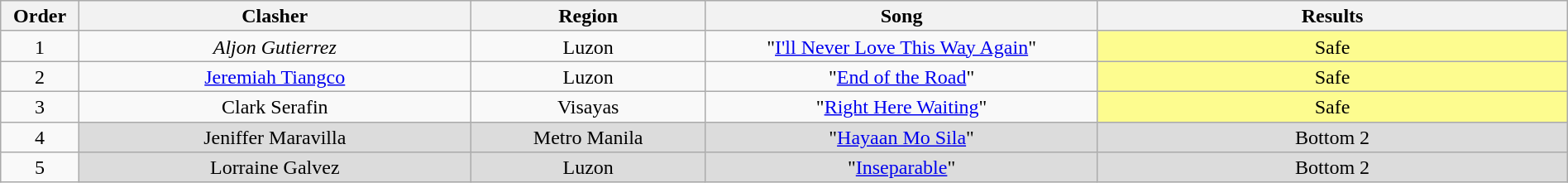<table class="wikitable" style="text-align:center; line-height:17px; width:100%;">
<tr>
<th width="5%">Order</th>
<th width="25%">Clasher</th>
<th>Region</th>
<th width="25%">Song</th>
<th width="30%">Results</th>
</tr>
<tr>
<td>1</td>
<td><em>Aljon Gutierrez</em></td>
<td>Luzon</td>
<td>"<a href='#'>I'll Never Love This Way Again</a>"</td>
<td style="background:#fdfc8f;">Safe</td>
</tr>
<tr>
<td>2</td>
<td><a href='#'>Jeremiah Tiangco</a></td>
<td>Luzon</td>
<td>"<a href='#'>End of the Road</a>"</td>
<td style="background:#fdfc8f;">Safe</td>
</tr>
<tr>
<td>3</td>
<td>Clark Serafin</td>
<td>Visayas</td>
<td>"<a href='#'>Right Here Waiting</a>"</td>
<td style="background:#fdfc8f;">Safe</td>
</tr>
<tr>
<td>4</td>
<td style="background:#DCDCDC;">Jeniffer Maravilla</td>
<td style="background:#DCDCDC;">Metro Manila</td>
<td style="background:#DCDCDC;">"<a href='#'>Hayaan Mo Sila</a>"</td>
<td style="background:#DCDCDC;">Bottom 2</td>
</tr>
<tr>
<td>5</td>
<td style="background:#DCDCDC;">Lorraine Galvez</td>
<td style="background:#DCDCDC;">Luzon</td>
<td style="background:#DCDCDC;">"<a href='#'>Inseparable</a>"</td>
<td style="background:#DCDCDC;">Bottom 2</td>
</tr>
</table>
